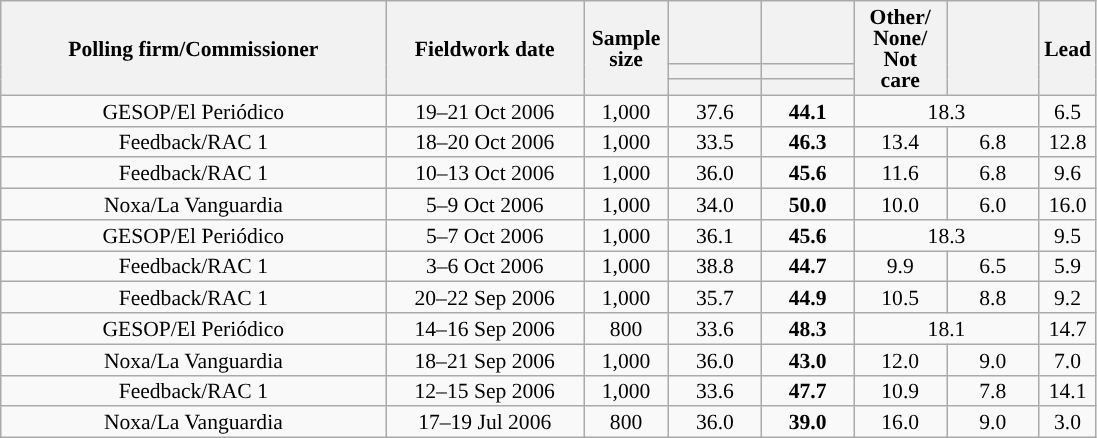<table class="wikitable collapsible collapsed" style="text-align:center; font-size:90%; line-height:14px;">
<tr style="height:42px;">
<th style="width:250px;" rowspan="3">Polling firm/Commissioner</th>
<th style="width:125px;" rowspan="3">Fieldwork date</th>
<th style="width:50px;" rowspan="3">Sample size</th>
<th style="width:55px;"></th>
<th style="width:55px;"></th>
<th style="width:55px;" rowspan="3">Other/<br>None/<br>Not<br>care</th>
<th style="width:55px;" rowspan="3"></th>
<th style="width:30px;" rowspan="3">Lead</th>
</tr>
<tr>
<th style="color:inherit;background:"></th>
<th style="color:inherit;background:"></th>
</tr>
<tr>
<th></th>
<th></th>
</tr>
<tr>
<td>GESOP/El Periódico</td>
<td>19–21 Oct 2006</td>
<td>1,000</td>
<td>37.6</td>
<td><strong>44.1</strong></td>
<td colspan="2">18.3</td>
<td style="background:">6.5</td>
</tr>
<tr>
<td>Feedback/RAC 1</td>
<td>18–20 Oct 2006</td>
<td>1,000</td>
<td>33.5</td>
<td><strong>46.3</strong></td>
<td>13.4</td>
<td>6.8</td>
<td style="background:">12.8</td>
</tr>
<tr>
<td>Feedback/RAC 1</td>
<td>10–13 Oct 2006</td>
<td>1,000</td>
<td>36.0</td>
<td><strong>45.6</strong></td>
<td>11.6</td>
<td>6.8</td>
<td style="background:">9.6</td>
</tr>
<tr>
<td>Noxa/La Vanguardia</td>
<td>5–9 Oct 2006</td>
<td>1,000</td>
<td>34.0</td>
<td><strong>50.0</strong></td>
<td>10.0</td>
<td>6.0</td>
<td style="background:">16.0</td>
</tr>
<tr>
<td>GESOP/El Periódico</td>
<td>5–7 Oct 2006</td>
<td>1,000</td>
<td>36.1</td>
<td><strong>45.6</strong></td>
<td colspan="2">18.3</td>
<td style="background:">9.5</td>
</tr>
<tr>
<td>Feedback/RAC 1</td>
<td>3–6 Oct 2006</td>
<td>1,000</td>
<td>38.8</td>
<td><strong>44.7</strong></td>
<td>9.9</td>
<td>6.5</td>
<td style="background:">5.9</td>
</tr>
<tr>
<td>Feedback/RAC 1</td>
<td>20–22 Sep 2006</td>
<td>1,000</td>
<td>35.7</td>
<td><strong>44.9</strong></td>
<td>10.5</td>
<td>8.8</td>
<td style="background:">9.2</td>
</tr>
<tr>
<td>GESOP/El Periódico</td>
<td>14–16 Sep 2006</td>
<td>800</td>
<td>33.6</td>
<td><strong>48.3</strong></td>
<td colspan="2">18.1</td>
<td style="background:">14.7</td>
</tr>
<tr>
<td>Noxa/La Vanguardia</td>
<td>18–21 Sep 2006</td>
<td>1,000</td>
<td>36.0</td>
<td><strong>43.0</strong></td>
<td>12.0</td>
<td>9.0</td>
<td style="background:">7.0</td>
</tr>
<tr>
<td>Feedback/RAC 1</td>
<td>12–15 Sep 2006</td>
<td>1,000</td>
<td>33.6</td>
<td><strong>47.7</strong></td>
<td>10.9</td>
<td>7.8</td>
<td style="background:">14.1</td>
</tr>
<tr>
<td>Noxa/La Vanguardia</td>
<td>17–19 Jul 2006</td>
<td>800</td>
<td>36.0</td>
<td><strong>39.0</strong></td>
<td>16.0</td>
<td>9.0</td>
<td style="background:">3.0</td>
</tr>
</table>
